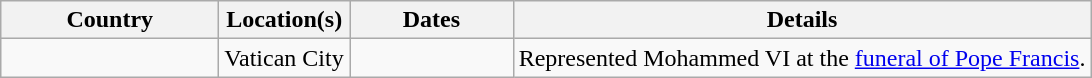<table class="wikitable sortable" border="1">
<tr>
<th style="width: 20%;">Country</th>
<th style="width: 12%;">Location(s)</th>
<th style="width: 15%;">Dates</th>
<th style="width: 53%;" class="unsortable">Details</th>
</tr>
<tr>
<td></td>
<td>Vatican City</td>
<td></td>
<td>Represented Mohammed VI at the <a href='#'>funeral of Pope Francis</a>.</td>
</tr>
</table>
